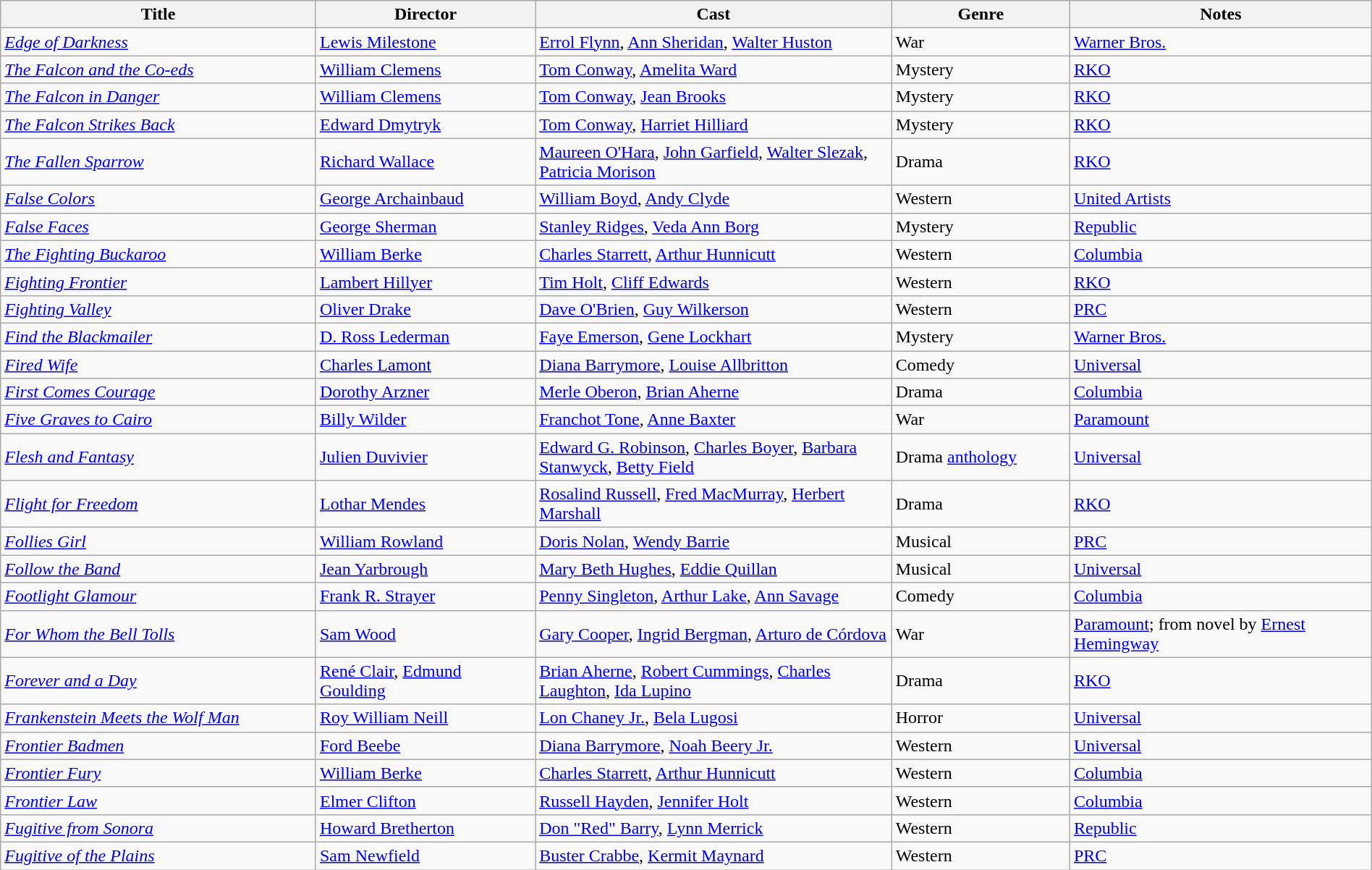<table class="wikitable" style="width:100%;">
<tr>
<th style="width:23%;">Title</th>
<th style="width:16%;">Director</th>
<th style="width:26%;">Cast</th>
<th style="width:13%;">Genre</th>
<th style="width:22%;">Notes</th>
</tr>
<tr>
<td><em><a href='#'>Edge of Darkness</a></em></td>
<td><a href='#'>Lewis Milestone</a></td>
<td><a href='#'>Errol Flynn</a>, <a href='#'>Ann Sheridan</a>, <a href='#'>Walter Huston</a></td>
<td>War</td>
<td><a href='#'>Warner Bros.</a></td>
</tr>
<tr>
<td><em><a href='#'>The Falcon and the Co-eds</a></em></td>
<td><a href='#'>William Clemens</a></td>
<td><a href='#'>Tom Conway</a>, <a href='#'>Amelita Ward</a></td>
<td>Mystery</td>
<td><a href='#'>RKO</a></td>
</tr>
<tr>
<td><em><a href='#'>The Falcon in Danger</a></em></td>
<td><a href='#'>William Clemens</a></td>
<td><a href='#'>Tom Conway</a>, <a href='#'>Jean Brooks</a></td>
<td>Mystery</td>
<td><a href='#'>RKO</a></td>
</tr>
<tr>
<td><em><a href='#'>The Falcon Strikes Back</a></em></td>
<td><a href='#'>Edward Dmytryk</a></td>
<td><a href='#'>Tom Conway</a>, <a href='#'>Harriet Hilliard</a></td>
<td>Mystery</td>
<td><a href='#'>RKO</a></td>
</tr>
<tr>
<td><em><a href='#'>The Fallen Sparrow</a></em></td>
<td><a href='#'>Richard Wallace</a></td>
<td><a href='#'>Maureen O'Hara</a>, <a href='#'>John Garfield</a>, <a href='#'>Walter Slezak</a>, <a href='#'>Patricia Morison</a></td>
<td>Drama</td>
<td><a href='#'>RKO</a></td>
</tr>
<tr>
<td><em><a href='#'>False Colors</a></em></td>
<td><a href='#'>George Archainbaud</a></td>
<td><a href='#'>William Boyd</a>, <a href='#'>Andy Clyde</a></td>
<td>Western</td>
<td><a href='#'>United Artists</a></td>
</tr>
<tr>
<td><em><a href='#'>False Faces</a></em></td>
<td><a href='#'>George Sherman</a></td>
<td><a href='#'>Stanley Ridges</a>, <a href='#'>Veda Ann Borg</a></td>
<td>Mystery</td>
<td><a href='#'>Republic</a></td>
</tr>
<tr>
<td><em><a href='#'>The Fighting Buckaroo</a></em></td>
<td><a href='#'>William Berke</a></td>
<td><a href='#'>Charles Starrett</a>, <a href='#'>Arthur Hunnicutt</a></td>
<td>Western</td>
<td><a href='#'>Columbia</a></td>
</tr>
<tr>
<td><em><a href='#'>Fighting Frontier</a></em></td>
<td><a href='#'>Lambert Hillyer</a></td>
<td><a href='#'>Tim Holt</a>, <a href='#'>Cliff Edwards</a></td>
<td>Western</td>
<td><a href='#'>RKO</a></td>
</tr>
<tr>
<td><em><a href='#'>Fighting Valley</a></em></td>
<td><a href='#'>Oliver Drake</a></td>
<td><a href='#'>Dave O'Brien</a>, <a href='#'>Guy Wilkerson</a></td>
<td>Western</td>
<td><a href='#'>PRC</a></td>
</tr>
<tr>
<td><em><a href='#'>Find the Blackmailer</a></em></td>
<td><a href='#'>D. Ross Lederman</a></td>
<td><a href='#'>Faye Emerson</a>, <a href='#'>Gene Lockhart</a></td>
<td>Mystery</td>
<td><a href='#'>Warner Bros.</a></td>
</tr>
<tr>
<td><em><a href='#'>Fired Wife</a></em></td>
<td><a href='#'>Charles Lamont</a></td>
<td><a href='#'>Diana Barrymore</a>, <a href='#'>Louise Allbritton</a></td>
<td>Comedy</td>
<td><a href='#'>Universal</a></td>
</tr>
<tr>
<td><em><a href='#'>First Comes Courage</a></em></td>
<td><a href='#'>Dorothy Arzner</a></td>
<td><a href='#'>Merle Oberon</a>, <a href='#'>Brian Aherne</a></td>
<td>Drama</td>
<td><a href='#'>Columbia</a></td>
</tr>
<tr>
<td><em><a href='#'>Five Graves to Cairo</a></em></td>
<td><a href='#'>Billy Wilder</a></td>
<td><a href='#'>Franchot Tone</a>, <a href='#'>Anne Baxter</a></td>
<td>War</td>
<td><a href='#'>Paramount</a></td>
</tr>
<tr>
<td><em><a href='#'>Flesh and Fantasy</a></em></td>
<td><a href='#'>Julien Duvivier</a></td>
<td><a href='#'>Edward G. Robinson</a>, <a href='#'>Charles Boyer</a>, <a href='#'>Barbara Stanwyck</a>, <a href='#'>Betty Field</a></td>
<td>Drama <a href='#'>anthology</a></td>
<td><a href='#'>Universal</a></td>
</tr>
<tr>
<td><em><a href='#'>Flight for Freedom</a></em></td>
<td><a href='#'>Lothar Mendes</a></td>
<td><a href='#'>Rosalind Russell</a>, <a href='#'>Fred MacMurray</a>, <a href='#'>Herbert Marshall</a></td>
<td>Drama</td>
<td><a href='#'>RKO</a></td>
</tr>
<tr>
<td><em><a href='#'>Follies Girl</a></em></td>
<td><a href='#'>William Rowland</a></td>
<td><a href='#'>Doris Nolan</a>, <a href='#'>Wendy Barrie</a></td>
<td>Musical</td>
<td><a href='#'>PRC</a></td>
</tr>
<tr>
<td><em><a href='#'>Follow the Band</a></em></td>
<td><a href='#'>Jean Yarbrough</a></td>
<td><a href='#'>Mary Beth Hughes</a>, <a href='#'>Eddie Quillan</a></td>
<td>Musical</td>
<td><a href='#'>Universal</a></td>
</tr>
<tr>
<td><em><a href='#'>Footlight Glamour</a></em></td>
<td><a href='#'>Frank R. Strayer</a></td>
<td><a href='#'>Penny Singleton</a>, <a href='#'>Arthur Lake</a>, <a href='#'>Ann Savage</a></td>
<td>Comedy</td>
<td><a href='#'>Columbia</a></td>
</tr>
<tr>
<td><em><a href='#'>For Whom the Bell Tolls</a></em></td>
<td><a href='#'>Sam Wood</a></td>
<td><a href='#'>Gary Cooper</a>, <a href='#'>Ingrid Bergman</a>, <a href='#'>Arturo de Córdova</a></td>
<td>War</td>
<td><a href='#'>Paramount</a>; from novel by <a href='#'>Ernest Hemingway</a></td>
</tr>
<tr>
<td><em><a href='#'>Forever and a Day</a></em></td>
<td><a href='#'>René Clair</a>, <a href='#'>Edmund Goulding</a></td>
<td><a href='#'>Brian Aherne</a>, <a href='#'>Robert Cummings</a>, <a href='#'>Charles Laughton</a>, <a href='#'>Ida Lupino</a></td>
<td>Drama</td>
<td><a href='#'>RKO</a></td>
</tr>
<tr>
<td><em><a href='#'>Frankenstein Meets the Wolf Man</a></em></td>
<td><a href='#'>Roy William Neill</a></td>
<td><a href='#'>Lon Chaney Jr.</a>, <a href='#'>Bela Lugosi</a></td>
<td>Horror</td>
<td><a href='#'>Universal</a></td>
</tr>
<tr>
<td><em><a href='#'>Frontier Badmen</a></em></td>
<td><a href='#'>Ford Beebe</a></td>
<td><a href='#'>Diana Barrymore</a>, <a href='#'>Noah Beery Jr.</a></td>
<td>Western</td>
<td><a href='#'>Universal</a></td>
</tr>
<tr>
<td><em><a href='#'>Frontier Fury</a></em></td>
<td><a href='#'>William Berke</a></td>
<td><a href='#'>Charles Starrett</a>, <a href='#'>Arthur Hunnicutt</a></td>
<td>Western</td>
<td><a href='#'>Columbia</a></td>
</tr>
<tr>
<td><em><a href='#'>Frontier Law</a></em></td>
<td><a href='#'>Elmer Clifton</a></td>
<td><a href='#'>Russell Hayden</a>, <a href='#'>Jennifer Holt</a></td>
<td>Western</td>
<td><a href='#'>Columbia</a></td>
</tr>
<tr>
<td><em><a href='#'>Fugitive from Sonora</a></em></td>
<td><a href='#'>Howard Bretherton</a></td>
<td><a href='#'>Don "Red" Barry</a>, <a href='#'>Lynn Merrick</a></td>
<td>Western</td>
<td><a href='#'>Republic</a></td>
</tr>
<tr>
<td><em><a href='#'>Fugitive of the Plains</a></em></td>
<td><a href='#'>Sam Newfield</a></td>
<td><a href='#'>Buster Crabbe</a>, <a href='#'>Kermit Maynard</a></td>
<td>Western</td>
<td><a href='#'>PRC</a></td>
</tr>
</table>
